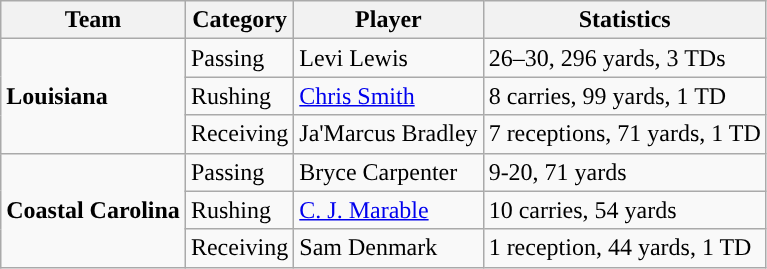<table class="wikitable" style="float: left;">
<tr>
<th>Team</th>
<th>Category</th>
<th>Player</th>
<th>Statistics</th>
</tr>
<tr>
<td rowspan=3><strong>Louisiana</strong></td>
<td>Passing</td>
<td>Levi Lewis</td>
<td>26–30, 296 yards, 3 TDs</td>
</tr>
<tr>
<td>Rushing</td>
<td><a href='#'>Chris Smith</a></td>
<td>8 carries, 99 yards, 1 TD</td>
</tr>
<tr>
<td>Receiving</td>
<td>Ja'Marcus Bradley</td>
<td>7 receptions, 71 yards, 1 TD</td>
</tr>
<tr>
<td rowspan=3><strong>Coastal Carolina</strong></td>
<td>Passing</td>
<td>Bryce Carpenter</td>
<td>9-20, 71 yards</td>
</tr>
<tr>
<td>Rushing</td>
<td><a href='#'>C. J. Marable</a></td>
<td>10 carries, 54 yards</td>
</tr>
<tr>
<td>Receiving</td>
<td>Sam Denmark</td>
<td>1 reception, 44 yards, 1 TD</td>
</tr>
</table>
